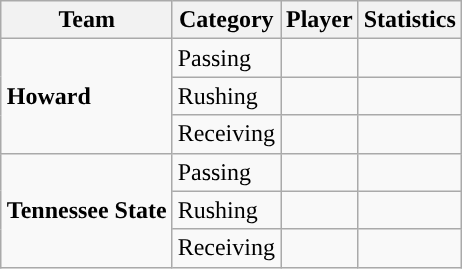<table class="wikitable" style="float: right;">
<tr>
<th>Team</th>
<th>Category</th>
<th>Player</th>
<th>Statistics</th>
</tr>
<tr>
<td rowspan=3><strong>Howard</strong></td>
<td>Passing</td>
<td></td>
<td></td>
</tr>
<tr>
<td>Rushing</td>
<td></td>
<td></td>
</tr>
<tr>
<td>Receiving</td>
<td></td>
<td></td>
</tr>
<tr>
<td rowspan=3><strong>Tennessee State</strong></td>
<td>Passing</td>
<td></td>
<td></td>
</tr>
<tr>
<td>Rushing</td>
<td></td>
<td></td>
</tr>
<tr>
<td>Receiving</td>
<td></td>
<td></td>
</tr>
</table>
